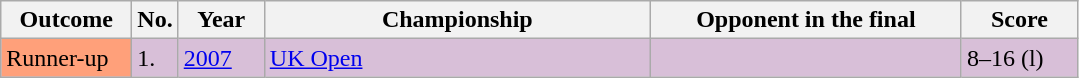<table class="sortable wikitable">
<tr>
<th width="80">Outcome</th>
<th width="20">No.</th>
<th width="50">Year</th>
<th style="width:250px;">Championship</th>
<th style="width:200px;">Opponent in the final</th>
<th width="70">Score</th>
</tr>
<tr style="background:thistle">
<td style="background:#ffa07a;">Runner-up</td>
<td>1.</td>
<td><a href='#'>2007</a></td>
<td><a href='#'>UK Open</a></td>
<td> </td>
<td>8–16 (l)</td>
</tr>
</table>
